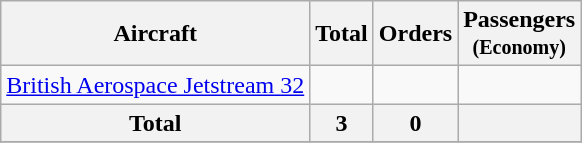<table class="wikitable" style="border-collapse:collapse">
<tr>
<th>Aircraft</th>
<th>Total</th>
<th>Orders</th>
<th>Passengers <br> <small>(Economy)</small></th>
</tr>
<tr>
<td><a href='#'>British Aerospace Jetstream 32</a></td>
<td></td>
<td></td>
<td></td>
</tr>
<tr>
<th>Total</th>
<th>3</th>
<th>0</th>
<th></th>
</tr>
<tr>
</tr>
</table>
